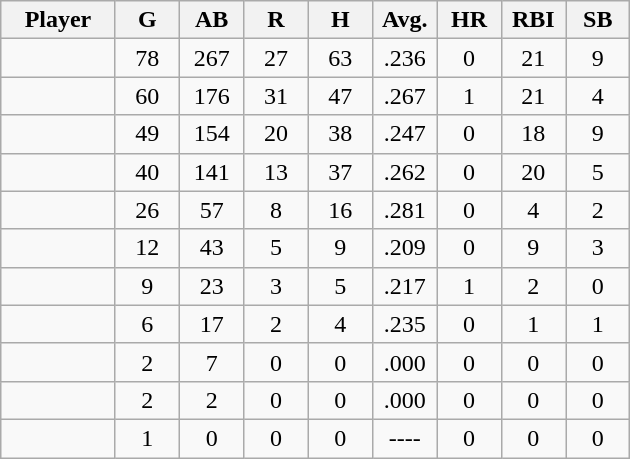<table class="wikitable sortable">
<tr>
<th bgcolor="#DDDDFF" width="16%">Player</th>
<th bgcolor="#DDDDFF" width="9%">G</th>
<th bgcolor="#DDDDFF" width="9%">AB</th>
<th bgcolor="#DDDDFF" width="9%">R</th>
<th bgcolor="#DDDDFF" width="9%">H</th>
<th bgcolor="#DDDDFF" width="9%">Avg.</th>
<th bgcolor="#DDDDFF" width="9%">HR</th>
<th bgcolor="#DDDDFF" width="9%">RBI</th>
<th bgcolor="#DDDDFF" width="9%">SB</th>
</tr>
<tr align="center">
<td></td>
<td>78</td>
<td>267</td>
<td>27</td>
<td>63</td>
<td>.236</td>
<td>0</td>
<td>21</td>
<td>9</td>
</tr>
<tr align="center">
<td></td>
<td>60</td>
<td>176</td>
<td>31</td>
<td>47</td>
<td>.267</td>
<td>1</td>
<td>21</td>
<td>4</td>
</tr>
<tr align="center">
<td></td>
<td>49</td>
<td>154</td>
<td>20</td>
<td>38</td>
<td>.247</td>
<td>0</td>
<td>18</td>
<td>9</td>
</tr>
<tr align="center">
<td></td>
<td>40</td>
<td>141</td>
<td>13</td>
<td>37</td>
<td>.262</td>
<td>0</td>
<td>20</td>
<td>5</td>
</tr>
<tr align="center">
<td></td>
<td>26</td>
<td>57</td>
<td>8</td>
<td>16</td>
<td>.281</td>
<td>0</td>
<td>4</td>
<td>2</td>
</tr>
<tr align="center">
<td></td>
<td>12</td>
<td>43</td>
<td>5</td>
<td>9</td>
<td>.209</td>
<td>0</td>
<td>9</td>
<td>3</td>
</tr>
<tr align="center">
<td></td>
<td>9</td>
<td>23</td>
<td>3</td>
<td>5</td>
<td>.217</td>
<td>1</td>
<td>2</td>
<td>0</td>
</tr>
<tr align="center">
<td></td>
<td>6</td>
<td>17</td>
<td>2</td>
<td>4</td>
<td>.235</td>
<td>0</td>
<td>1</td>
<td>1</td>
</tr>
<tr align="center">
<td></td>
<td>2</td>
<td>7</td>
<td>0</td>
<td>0</td>
<td>.000</td>
<td>0</td>
<td>0</td>
<td>0</td>
</tr>
<tr align="center">
<td></td>
<td>2</td>
<td>2</td>
<td>0</td>
<td>0</td>
<td>.000</td>
<td>0</td>
<td>0</td>
<td>0</td>
</tr>
<tr align="center">
<td></td>
<td>1</td>
<td>0</td>
<td>0</td>
<td>0</td>
<td>----</td>
<td>0</td>
<td>0</td>
<td>0</td>
</tr>
</table>
